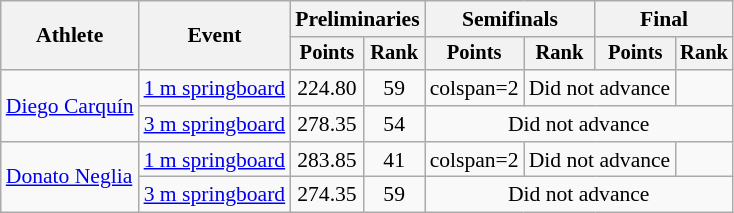<table class="wikitable" style="text-align:center; font-size:90%; ">
<tr>
<th rowspan=2>Athlete</th>
<th rowspan=2>Event</th>
<th colspan=2>Preliminaries</th>
<th colspan=2>Semifinals</th>
<th colspan=2>Final</th>
</tr>
<tr style="font-size:95%">
<th>Points</th>
<th>Rank</th>
<th>Points</th>
<th>Rank</th>
<th>Points</th>
<th>Rank</th>
</tr>
<tr>
<td align=left rowspan=2><a href='#'>Diego Carquín</a></td>
<td align=left><a href='#'>1 m springboard</a></td>
<td>224.80</td>
<td>59</td>
<td>colspan=2 </td>
<td colspan=2>Did not advance</td>
</tr>
<tr>
<td align=left><a href='#'>3 m springboard</a></td>
<td>278.35</td>
<td>54</td>
<td colspan=4>Did not advance</td>
</tr>
<tr>
<td align=left rowspan=2><a href='#'>Donato Neglia</a></td>
<td align=left><a href='#'>1 m springboard</a></td>
<td>283.85</td>
<td>41</td>
<td>colspan=2 </td>
<td colspan=2>Did not advance</td>
</tr>
<tr>
<td align=left><a href='#'>3 m springboard</a></td>
<td>274.35</td>
<td>59</td>
<td colspan=4>Did not advance</td>
</tr>
</table>
